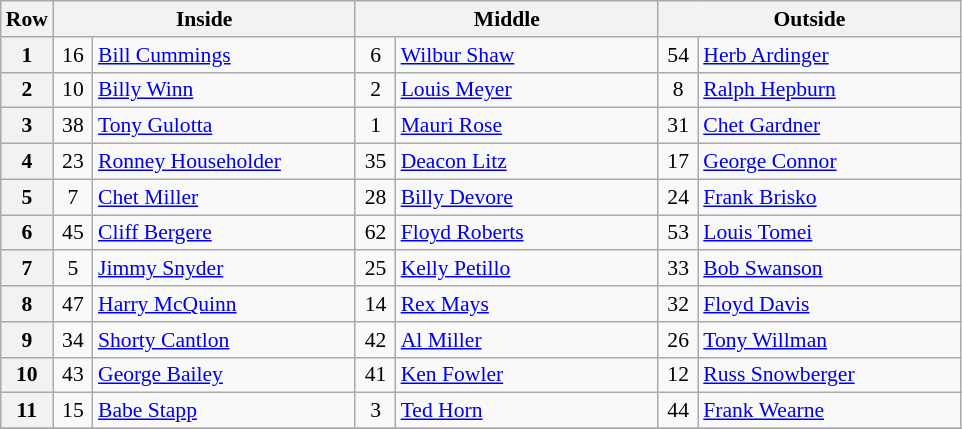<table class="wikitable" style="font-size: 90%;">
<tr>
<th>Row</th>
<th colspan=2 width="195">Inside</th>
<th colspan=2 width="195">Middle</th>
<th colspan=2 width="195">Outside</th>
</tr>
<tr>
<th>1</th>
<td align="center" width="20">16</td>
<td>  <a href='#'>Bill Cummings</a> </td>
<td align="center" width="20">6</td>
<td>  <a href='#'>Wilbur Shaw</a></td>
<td align="center" width="20">54</td>
<td> <a href='#'>Herb Ardinger</a></td>
</tr>
<tr>
<th>2</th>
<td align="center" width="20">10</td>
<td> <a href='#'>Billy Winn</a></td>
<td align="center" width="20">2</td>
<td> <a href='#'>Louis Meyer</a> </td>
<td align="center" width="20">8</td>
<td> <a href='#'>Ralph Hepburn</a></td>
</tr>
<tr>
<th>3</th>
<td align="center" width="20">38</td>
<td> <a href='#'>Tony Gulotta</a></td>
<td align="center" width="20">1</td>
<td> <a href='#'>Mauri Rose</a></td>
<td align="center" width="20">31</td>
<td> <a href='#'>Chet Gardner</a></td>
</tr>
<tr>
<th>4</th>
<td align="center" width="20">23</td>
<td> <a href='#'>Ronney Householder</a> </td>
<td align="center" width="20">35</td>
<td> <a href='#'>Deacon Litz</a></td>
<td align="center" width="20">17</td>
<td> <a href='#'>George Connor</a></td>
</tr>
<tr>
<th>5</th>
<td align="center" width="20">7</td>
<td> <a href='#'>Chet Miller</a></td>
<td align="center" width="20">28</td>
<td> <a href='#'>Billy Devore</a> </td>
<td align="center" width="20">24</td>
<td> <a href='#'>Frank Brisko</a></td>
</tr>
<tr>
<th>6</th>
<td align="center" width="20">45</td>
<td> <a href='#'>Cliff Bergere</a></td>
<td align="center" width="20">62</td>
<td> <a href='#'>Floyd Roberts</a></td>
<td align="center" width="20">53</td>
<td> <a href='#'>Louis Tomei</a></td>
</tr>
<tr>
<th>7</th>
<td align="center" width="20">5</td>
<td> <a href='#'>Jimmy Snyder</a></td>
<td align="center" width="20">25</td>
<td> <a href='#'>Kelly Petillo</a> </td>
<td align="center" width="20">33</td>
<td> <a href='#'>Bob Swanson</a> </td>
</tr>
<tr>
<th>8</th>
<td align="center" width="20">47</td>
<td> <a href='#'>Harry McQuinn</a></td>
<td align="center" width="20">14</td>
<td> <a href='#'>Rex Mays</a></td>
<td align="center" width="20">32</td>
<td> <a href='#'>Floyd Davis</a> </td>
</tr>
<tr>
<th>9</th>
<td align="center" width="20">34</td>
<td> <a href='#'>Shorty Cantlon</a></td>
<td align="center" width="20">42</td>
<td> <a href='#'>Al Miller</a></td>
<td align="center" width="20">26</td>
<td> <a href='#'>Tony Willman</a> </td>
</tr>
<tr>
<th>10</th>
<td align="center" width="20">43</td>
<td> <a href='#'>George Bailey</a></td>
<td align="center" width="20">41</td>
<td> <a href='#'>Ken Fowler</a> </td>
<td align="center" width="20">12</td>
<td> <a href='#'>Russ Snowberger</a></td>
</tr>
<tr>
<th>11</th>
<td align="center" width="20">15</td>
<td> <a href='#'>Babe Stapp</a></td>
<td align="center" width="20">3</td>
<td> <a href='#'>Ted Horn</a></td>
<td align="center" width="20">44</td>
<td> <a href='#'>Frank Wearne</a> </td>
</tr>
<tr>
</tr>
</table>
